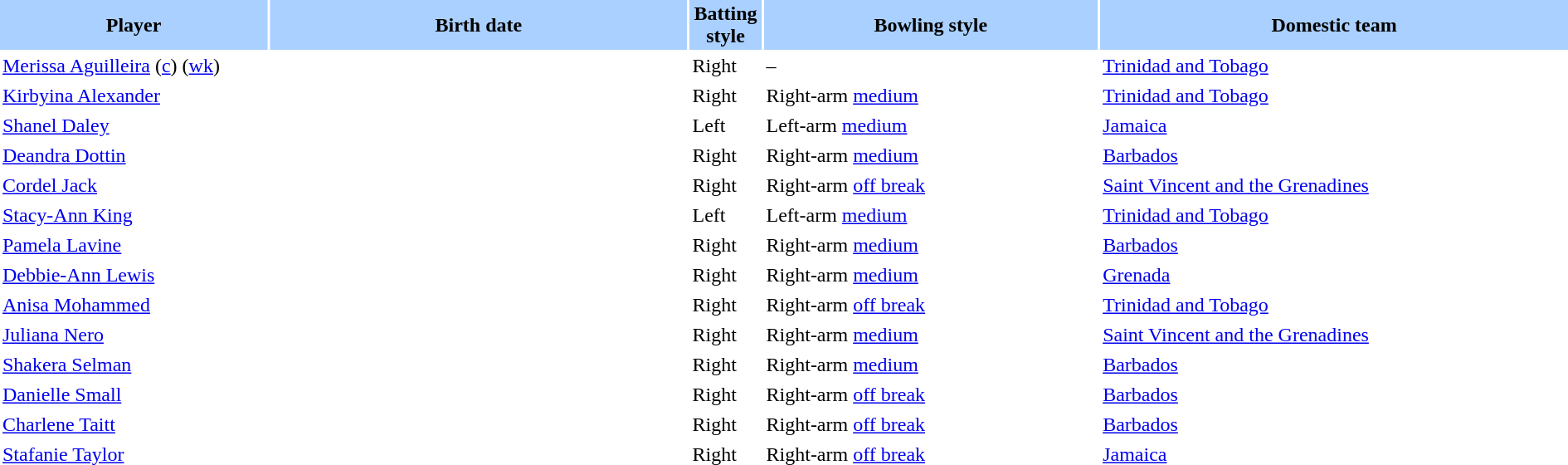<table class="sortable" style="width:100%;" border="0" cellspacing="2" cellpadding="2">
<tr style="background:#aad0ff;">
<th width=16%>Player</th>
<th width=25%>Birth date</th>
<th width=3%>Batting style</th>
<th width=20%>Bowling style</th>
<th width=28%>Domestic team</th>
</tr>
<tr>
<td><a href='#'>Merissa Aguilleira</a> (<a href='#'>c</a>) (<a href='#'>wk</a>)</td>
<td></td>
<td>Right</td>
<td>–</td>
<td><a href='#'>Trinidad and Tobago</a></td>
</tr>
<tr>
<td><a href='#'>Kirbyina Alexander</a></td>
<td></td>
<td>Right</td>
<td>Right-arm <a href='#'>medium</a></td>
<td><a href='#'>Trinidad and Tobago</a></td>
</tr>
<tr>
<td><a href='#'>Shanel Daley</a></td>
<td></td>
<td>Left</td>
<td>Left-arm <a href='#'>medium</a></td>
<td><a href='#'>Jamaica</a></td>
</tr>
<tr>
<td><a href='#'>Deandra Dottin</a></td>
<td></td>
<td>Right</td>
<td>Right-arm <a href='#'>medium</a></td>
<td><a href='#'>Barbados</a></td>
</tr>
<tr>
<td><a href='#'>Cordel Jack</a></td>
<td></td>
<td>Right</td>
<td>Right-arm <a href='#'>off break</a></td>
<td><a href='#'>Saint Vincent and the Grenadines</a></td>
</tr>
<tr>
<td><a href='#'>Stacy-Ann King</a></td>
<td></td>
<td>Left</td>
<td>Left-arm <a href='#'>medium</a></td>
<td><a href='#'>Trinidad and Tobago</a></td>
</tr>
<tr>
<td><a href='#'>Pamela Lavine</a></td>
<td></td>
<td>Right</td>
<td>Right-arm <a href='#'>medium</a></td>
<td><a href='#'>Barbados</a></td>
</tr>
<tr>
<td><a href='#'>Debbie-Ann Lewis</a></td>
<td></td>
<td>Right</td>
<td>Right-arm <a href='#'>medium</a></td>
<td><a href='#'>Grenada</a></td>
</tr>
<tr>
<td><a href='#'>Anisa Mohammed</a></td>
<td></td>
<td>Right</td>
<td>Right-arm <a href='#'>off break</a></td>
<td><a href='#'>Trinidad and Tobago</a></td>
</tr>
<tr>
<td><a href='#'>Juliana Nero</a></td>
<td></td>
<td>Right</td>
<td>Right-arm <a href='#'>medium</a></td>
<td><a href='#'>Saint Vincent and the Grenadines</a></td>
</tr>
<tr>
<td><a href='#'>Shakera Selman</a></td>
<td></td>
<td>Right</td>
<td>Right-arm <a href='#'>medium</a></td>
<td><a href='#'>Barbados</a></td>
</tr>
<tr>
<td><a href='#'>Danielle Small</a></td>
<td></td>
<td>Right</td>
<td>Right-arm <a href='#'>off break</a></td>
<td><a href='#'>Barbados</a></td>
</tr>
<tr>
<td><a href='#'>Charlene Taitt</a></td>
<td></td>
<td>Right</td>
<td>Right-arm <a href='#'>off break</a></td>
<td><a href='#'>Barbados</a></td>
</tr>
<tr>
<td><a href='#'>Stafanie Taylor</a></td>
<td></td>
<td>Right</td>
<td>Right-arm <a href='#'>off break</a></td>
<td><a href='#'>Jamaica</a></td>
</tr>
</table>
